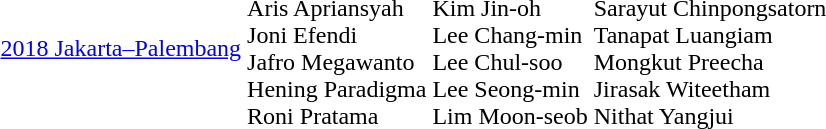<table>
<tr>
<td><a href='#'>2018 Jakarta–Palembang</a></td>
<td><br>Aris Apriansyah<br>Joni Efendi<br>Jafro Megawanto<br>Hening Paradigma<br>Roni Pratama</td>
<td><br>Kim Jin-oh<br>Lee Chang-min<br>Lee Chul-soo<br>Lee Seong-min<br>Lim Moon-seob</td>
<td><br>Sarayut Chinpongsatorn<br>Tanapat Luangiam<br>Mongkut Preecha<br>Jirasak Witeetham<br>Nithat Yangjui</td>
</tr>
</table>
